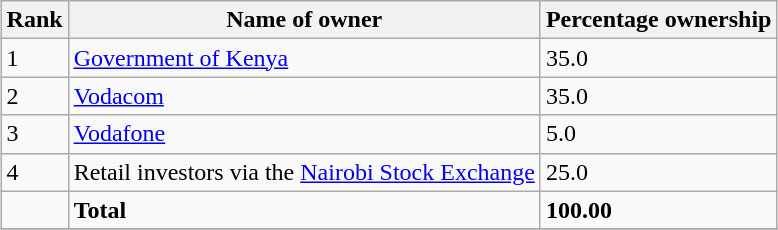<table class="wikitable sortable" style="margin: 0.5em auto">
<tr>
<th>Rank</th>
<th>Name of owner</th>
<th>Percentage ownership</th>
</tr>
<tr>
<td>1</td>
<td><a href='#'>Government of Kenya</a></td>
<td>35.0</td>
</tr>
<tr>
<td>2</td>
<td><a href='#'>Vodacom</a></td>
<td>35.0</td>
</tr>
<tr>
<td>3</td>
<td><a href='#'>Vodafone</a></td>
<td>5.0</td>
</tr>
<tr>
<td>4</td>
<td>Retail investors via the <a href='#'>Nairobi Stock Exchange</a></td>
<td>25.0</td>
</tr>
<tr>
<td></td>
<td><strong>Total</strong></td>
<td><strong>100.00</strong></td>
</tr>
<tr>
</tr>
</table>
